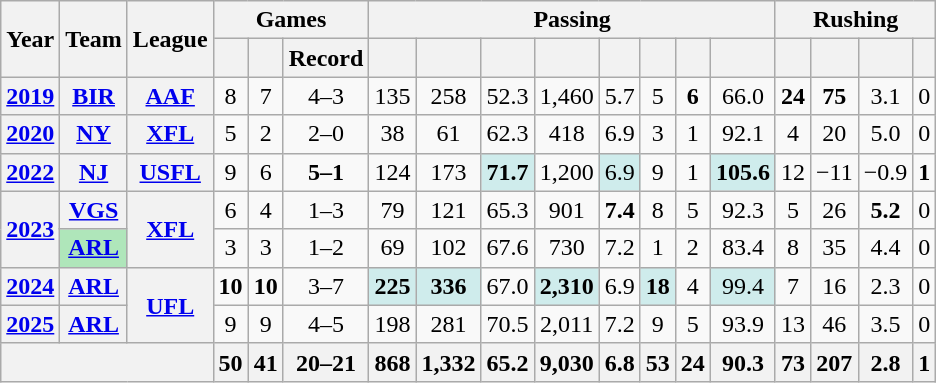<table class="wikitable" style="text-align:center;">
<tr>
<th rowspan="2">Year</th>
<th rowspan="2">Team</th>
<th rowspan="2">League</th>
<th colspan="3">Games</th>
<th colspan="8">Passing</th>
<th colspan="4">Rushing</th>
</tr>
<tr>
<th></th>
<th></th>
<th>Record</th>
<th></th>
<th></th>
<th></th>
<th></th>
<th></th>
<th></th>
<th></th>
<th></th>
<th></th>
<th></th>
<th></th>
<th></th>
</tr>
<tr>
<th><a href='#'>2019</a></th>
<th><a href='#'>BIR</a></th>
<th><a href='#'>AAF</a></th>
<td>8</td>
<td>7</td>
<td>4–3</td>
<td>135</td>
<td>258</td>
<td>52.3</td>
<td>1,460</td>
<td>5.7</td>
<td>5</td>
<td><strong>6</strong></td>
<td>66.0</td>
<td><strong>24</strong></td>
<td><strong>75</strong></td>
<td>3.1</td>
<td>0</td>
</tr>
<tr>
<th><a href='#'>2020</a></th>
<th><a href='#'>NY</a></th>
<th><a href='#'>XFL</a></th>
<td>5</td>
<td>2</td>
<td>2–0</td>
<td>38</td>
<td>61</td>
<td>62.3</td>
<td>418</td>
<td>6.9</td>
<td>3</td>
<td>1</td>
<td>92.1</td>
<td>4</td>
<td>20</td>
<td>5.0</td>
<td>0</td>
</tr>
<tr>
<th><a href='#'>2022</a></th>
<th><a href='#'>NJ</a></th>
<th><a href='#'>USFL</a></th>
<td>9</td>
<td>6</td>
<td><strong>5–1</strong></td>
<td>124</td>
<td>173</td>
<td style="background:#cfecec;"><strong>71.7</strong></td>
<td>1,200</td>
<td style="background:#cfecec;">6.9</td>
<td>9</td>
<td>1</td>
<td style="background:#cfecec;"><strong>105.6</strong></td>
<td>12</td>
<td>−11</td>
<td>−0.9</td>
<td><strong>1</strong></td>
</tr>
<tr>
<th rowspan="2"><a href='#'>2023</a></th>
<th><a href='#'>VGS</a></th>
<th rowspan="2"><a href='#'>XFL</a></th>
<td>6</td>
<td>4</td>
<td>1–3</td>
<td>79</td>
<td>121</td>
<td>65.3</td>
<td>901</td>
<td><strong>7.4</strong></td>
<td>8</td>
<td>5</td>
<td>92.3</td>
<td>5</td>
<td>26</td>
<td><strong>5.2</strong></td>
<td>0</td>
</tr>
<tr>
<th style="background:#afe6ba;"><a href='#'>ARL</a></th>
<td>3</td>
<td>3</td>
<td>1–2</td>
<td>69</td>
<td>102</td>
<td>67.6</td>
<td>730</td>
<td>7.2</td>
<td>1</td>
<td>2</td>
<td>83.4</td>
<td>8</td>
<td>35</td>
<td>4.4</td>
<td>0</td>
</tr>
<tr>
<th><a href='#'>2024</a></th>
<th><a href='#'>ARL</a></th>
<th rowspan="2"><a href='#'>UFL</a></th>
<td><strong>10</strong></td>
<td><strong>10</strong></td>
<td>3–7</td>
<td style="background:#cfecec;"><strong>225</strong></td>
<td style="background:#cfecec;"><strong>336</strong></td>
<td>67.0</td>
<td style="background:#cfecec;"><strong>2,310</strong></td>
<td>6.9</td>
<td style="background:#cfecec;"><strong>18</strong></td>
<td>4</td>
<td style="background:#cfecec;">99.4</td>
<td>7</td>
<td>16</td>
<td>2.3</td>
<td>0</td>
</tr>
<tr>
<th><a href='#'>2025</a></th>
<th><a href='#'>ARL</a></th>
<td>9</td>
<td>9</td>
<td>4–5</td>
<td>198</td>
<td>281</td>
<td>70.5</td>
<td>2,011</td>
<td>7.2</td>
<td>9</td>
<td>5</td>
<td>93.9</td>
<td>13</td>
<td>46</td>
<td>3.5</td>
<td>0</td>
</tr>
<tr>
<th colspan="3"></th>
<th>50</th>
<th>41</th>
<th>20–21</th>
<th>868</th>
<th>1,332</th>
<th>65.2</th>
<th>9,030</th>
<th>6.8</th>
<th>53</th>
<th>24</th>
<th>90.3</th>
<th>73</th>
<th>207</th>
<th>2.8</th>
<th>1</th>
</tr>
</table>
